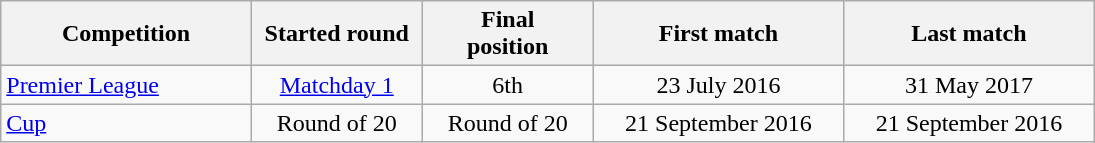<table class="wikitable" style="text-align:center; width:730px;">
<tr>
<th style="text-align:center; width:150px;">Competition</th>
<th style="text-align:center; width:100px;">Started round</th>
<th style="text-align:center; width:100px;">Final <br> position</th>
<th style="text-align:center; width:150px;">First match</th>
<th style="text-align:center; width:150px;">Last match</th>
</tr>
<tr>
<td style="text-align:left;"><a href='#'>Premier League</a></td>
<td><a href='#'>Matchday 1</a></td>
<td>6th</td>
<td>23 July 2016</td>
<td>31 May 2017</td>
</tr>
<tr>
<td style="text-align:left;"><a href='#'>Cup</a></td>
<td>Round of 20</td>
<td>Round of 20</td>
<td>21 September 2016</td>
<td>21 September 2016</td>
</tr>
</table>
